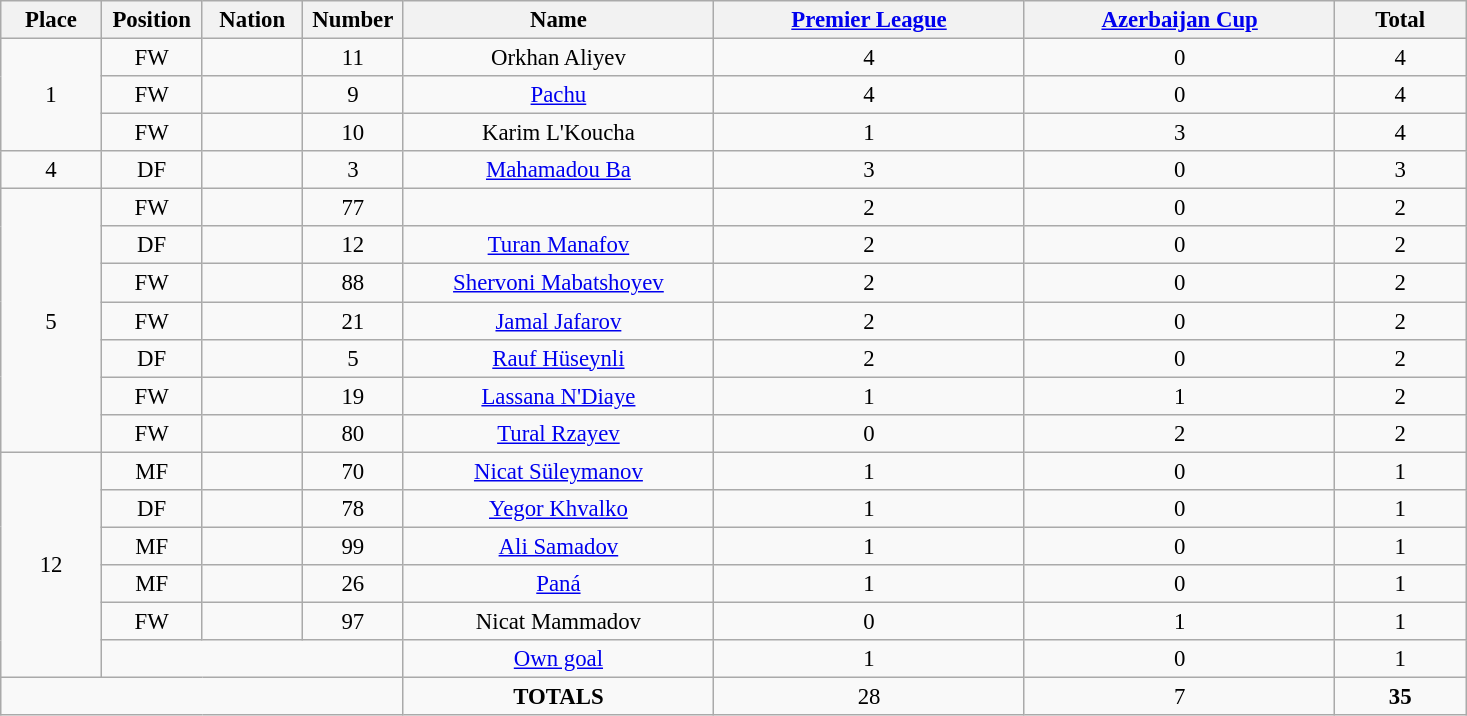<table class="wikitable" style="font-size: 95%; text-align: center;">
<tr>
<th width=60>Place</th>
<th width=60>Position</th>
<th width=60>Nation</th>
<th width=60>Number</th>
<th width=200>Name</th>
<th width=200><a href='#'>Premier League</a></th>
<th width=200><a href='#'>Azerbaijan Cup</a></th>
<th width=80><strong>Total</strong></th>
</tr>
<tr>
<td rowspan="3">1</td>
<td>FW</td>
<td></td>
<td>11</td>
<td>Orkhan Aliyev</td>
<td>4</td>
<td>0</td>
<td>4</td>
</tr>
<tr>
<td>FW</td>
<td></td>
<td>9</td>
<td><a href='#'>Pachu</a></td>
<td>4</td>
<td>0</td>
<td>4</td>
</tr>
<tr>
<td>FW</td>
<td></td>
<td>10</td>
<td>Karim L'Koucha</td>
<td>1</td>
<td>3</td>
<td>4</td>
</tr>
<tr>
<td>4</td>
<td>DF</td>
<td></td>
<td>3</td>
<td><a href='#'>Mahamadou Ba</a></td>
<td>3</td>
<td>0</td>
<td>3</td>
</tr>
<tr>
<td rowspan="7">5</td>
<td>FW</td>
<td></td>
<td>77</td>
<td></td>
<td>2</td>
<td>0</td>
<td>2</td>
</tr>
<tr>
<td>DF</td>
<td></td>
<td>12</td>
<td><a href='#'>Turan Manafov</a></td>
<td>2</td>
<td>0</td>
<td>2</td>
</tr>
<tr>
<td>FW</td>
<td></td>
<td>88</td>
<td><a href='#'>Shervoni Mabatshoyev</a></td>
<td>2</td>
<td>0</td>
<td>2</td>
</tr>
<tr>
<td>FW</td>
<td></td>
<td>21</td>
<td><a href='#'>Jamal Jafarov</a></td>
<td>2</td>
<td>0</td>
<td>2</td>
</tr>
<tr>
<td>DF</td>
<td></td>
<td>5</td>
<td><a href='#'>Rauf Hüseynli</a></td>
<td>2</td>
<td>0</td>
<td>2</td>
</tr>
<tr>
<td>FW</td>
<td></td>
<td>19</td>
<td><a href='#'>Lassana N'Diaye</a></td>
<td>1</td>
<td>1</td>
<td>2</td>
</tr>
<tr>
<td>FW</td>
<td></td>
<td>80</td>
<td><a href='#'>Tural Rzayev</a></td>
<td>0</td>
<td>2</td>
<td>2</td>
</tr>
<tr>
<td rowspan="6">12</td>
<td>MF</td>
<td></td>
<td>70</td>
<td><a href='#'>Nicat Süleymanov</a></td>
<td>1</td>
<td>0</td>
<td>1</td>
</tr>
<tr>
<td>DF</td>
<td></td>
<td>78</td>
<td><a href='#'>Yegor Khvalko</a></td>
<td>1</td>
<td>0</td>
<td>1</td>
</tr>
<tr>
<td>MF</td>
<td></td>
<td>99</td>
<td><a href='#'>Ali Samadov</a></td>
<td>1</td>
<td>0</td>
<td>1</td>
</tr>
<tr>
<td>MF</td>
<td></td>
<td>26</td>
<td><a href='#'>Paná</a></td>
<td>1</td>
<td>0</td>
<td>1</td>
</tr>
<tr>
<td>FW</td>
<td></td>
<td>97</td>
<td>Nicat Mammadov</td>
<td>0</td>
<td>1</td>
<td>1</td>
</tr>
<tr>
<td colspan="3"></td>
<td><a href='#'>Own goal</a></td>
<td>1</td>
<td>0</td>
<td>1</td>
</tr>
<tr>
<td colspan="4"></td>
<td><strong>TOTALS</strong></td>
<td>28</td>
<td>7</td>
<td><strong>35</strong></td>
</tr>
</table>
